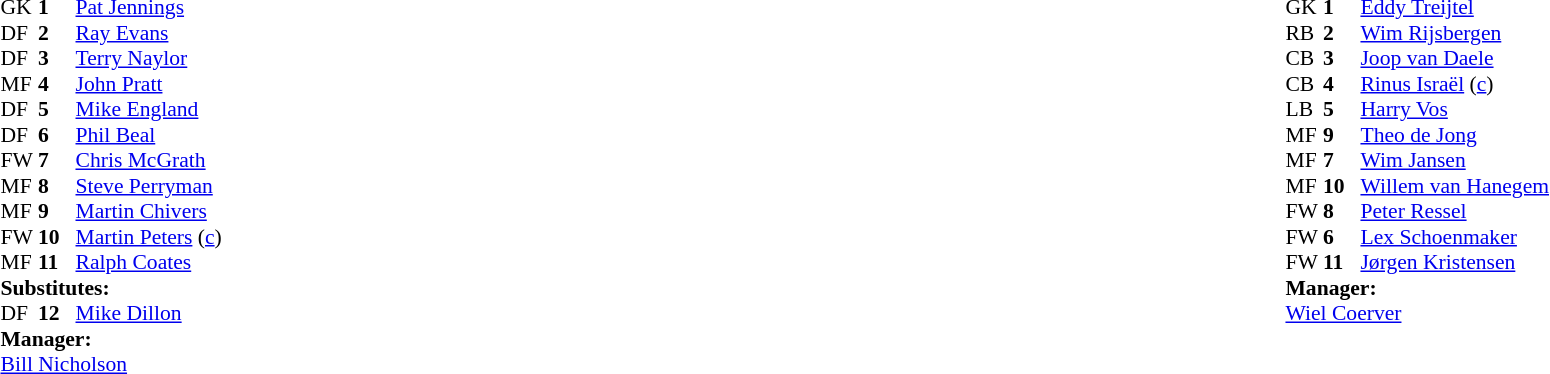<table width="100%">
<tr>
<td valign="top" width="50%"><br><table style="font-size: 90%" cellspacing="0" cellpadding="0">
<tr>
<th width=25></th>
<th width=25></th>
</tr>
<tr>
<td>GK</td>
<td><strong>1</strong></td>
<td> <a href='#'>Pat Jennings</a></td>
</tr>
<tr>
<td>DF</td>
<td><strong>2</strong></td>
<td> <a href='#'>Ray Evans</a></td>
</tr>
<tr>
<td>DF</td>
<td><strong>3</strong></td>
<td> <a href='#'>Terry Naylor</a></td>
</tr>
<tr>
<td>MF</td>
<td><strong>4</strong></td>
<td> <a href='#'>John Pratt</a></td>
</tr>
<tr>
<td>DF</td>
<td><strong>5</strong></td>
<td> <a href='#'>Mike England</a></td>
</tr>
<tr>
<td>DF</td>
<td><strong>6</strong></td>
<td> <a href='#'>Phil Beal</a></td>
<td></td>
<td></td>
</tr>
<tr>
<td>FW</td>
<td><strong>7</strong></td>
<td> <a href='#'>Chris McGrath</a></td>
</tr>
<tr>
<td>MF</td>
<td><strong>8</strong></td>
<td> <a href='#'>Steve Perryman</a></td>
</tr>
<tr>
<td>MF</td>
<td><strong>9</strong></td>
<td> <a href='#'>Martin Chivers</a></td>
</tr>
<tr>
<td>FW</td>
<td><strong>10</strong></td>
<td> <a href='#'>Martin Peters</a> (<a href='#'>c</a>)</td>
</tr>
<tr>
<td>MF</td>
<td><strong>11</strong></td>
<td> <a href='#'>Ralph Coates</a></td>
</tr>
<tr>
<td colspan=3><strong>Substitutes:</strong></td>
</tr>
<tr>
<td>DF</td>
<td><strong>12</strong></td>
<td> <a href='#'>Mike Dillon</a></td>
<td></td>
<td></td>
</tr>
<tr>
<td colspan=3><strong>Manager:</strong></td>
</tr>
<tr>
<td colspan=4> <a href='#'>Bill Nicholson</a></td>
</tr>
</table>
</td>
<td valign="top" width="50%"><br><table style="font-size:90%" cellspacing="0" cellpadding="0" align=center>
<tr>
<th width=25></th>
<th width=25></th>
</tr>
<tr>
<td>GK</td>
<td><strong>1</strong></td>
<td> <a href='#'>Eddy Treijtel</a></td>
</tr>
<tr>
<td>RB</td>
<td><strong>2</strong></td>
<td> <a href='#'>Wim Rijsbergen</a></td>
</tr>
<tr>
<td>CB</td>
<td><strong>3</strong></td>
<td> <a href='#'>Joop van Daele</a></td>
</tr>
<tr>
<td>CB</td>
<td><strong>4</strong></td>
<td> <a href='#'>Rinus Israël</a> (<a href='#'>c</a>)</td>
</tr>
<tr>
<td>LB</td>
<td><strong>5</strong></td>
<td> <a href='#'>Harry Vos</a></td>
</tr>
<tr>
<td>MF</td>
<td><strong>9</strong></td>
<td> <a href='#'>Theo de Jong</a></td>
</tr>
<tr>
<td>MF</td>
<td><strong>7</strong></td>
<td> <a href='#'>Wim Jansen</a></td>
</tr>
<tr>
<td>MF</td>
<td><strong>10</strong></td>
<td> <a href='#'>Willem van Hanegem</a></td>
</tr>
<tr>
<td>FW</td>
<td><strong>8</strong></td>
<td> <a href='#'>Peter Ressel</a></td>
</tr>
<tr>
<td>FW</td>
<td><strong>6</strong></td>
<td> <a href='#'>Lex Schoenmaker</a></td>
</tr>
<tr>
<td>FW</td>
<td><strong>11</strong></td>
<td> <a href='#'>Jørgen Kristensen</a></td>
</tr>
<tr>
<td colspan=3><strong>Manager:</strong></td>
</tr>
<tr>
<td colspan=4> <a href='#'>Wiel Coerver</a></td>
</tr>
</table>
</td>
</tr>
</table>
